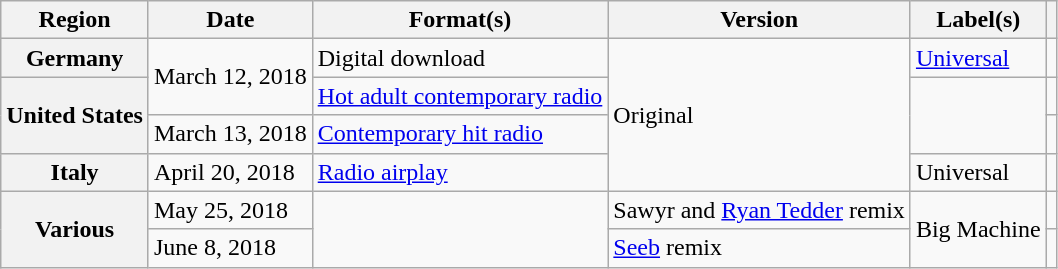<table class="wikitable plainrowheaders">
<tr>
<th scope="col">Region</th>
<th scope="col">Date</th>
<th scope="col">Format(s)</th>
<th scope="col">Version</th>
<th scope="col">Label(s)</th>
<th scope="col"></th>
</tr>
<tr>
<th scope="row">Germany</th>
<td rowspan="2">March 12, 2018</td>
<td>Digital download</td>
<td rowspan="4">Original</td>
<td><a href='#'>Universal</a></td>
<td style="text-align:center;"></td>
</tr>
<tr>
<th scope="row" rowspan="2">United States</th>
<td><a href='#'>Hot adult contemporary radio</a></td>
<td rowspan="2"></td>
<td style="text-align:center;"></td>
</tr>
<tr>
<td>March 13, 2018</td>
<td><a href='#'>Contemporary hit radio</a></td>
<td style="text-align:center;"></td>
</tr>
<tr>
<th scope="row">Italy</th>
<td>April 20, 2018</td>
<td><a href='#'>Radio airplay</a></td>
<td>Universal</td>
<td style="text-align:center;"></td>
</tr>
<tr>
<th scope="row" rowspan="2">Various</th>
<td>May 25, 2018</td>
<td rowspan="2"></td>
<td>Sawyr and <a href='#'>Ryan Tedder</a> remix</td>
<td rowspan="2">Big Machine</td>
<td style="text-align:center;"></td>
</tr>
<tr>
<td>June 8, 2018</td>
<td><a href='#'>Seeb</a> remix</td>
<td style="text-align:center;"></td>
</tr>
</table>
